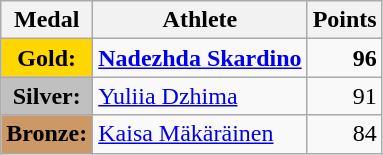<table class="wikitable">
<tr>
<th>Medal</th>
<th>Athlete</th>
<th>Points</th>
</tr>
<tr>
<td style="text-align:center;background-color:gold;"><strong>Gold:</strong></td>
<td> <strong><a href='#'>Nadezhda Skardino</a></strong></td>
<td align="right"><strong>96</strong></td>
</tr>
<tr>
<td style="text-align:center;background-color:silver;"><strong>Silver:</strong></td>
<td> <a href='#'>Yuliia Dzhima</a></td>
<td align="right">91</td>
</tr>
<tr>
<td style="text-align:center;background-color:#CC9966;"><strong>Bronze:</strong></td>
<td> <a href='#'>Kaisa Mäkäräinen</a></td>
<td align="right">84</td>
</tr>
</table>
